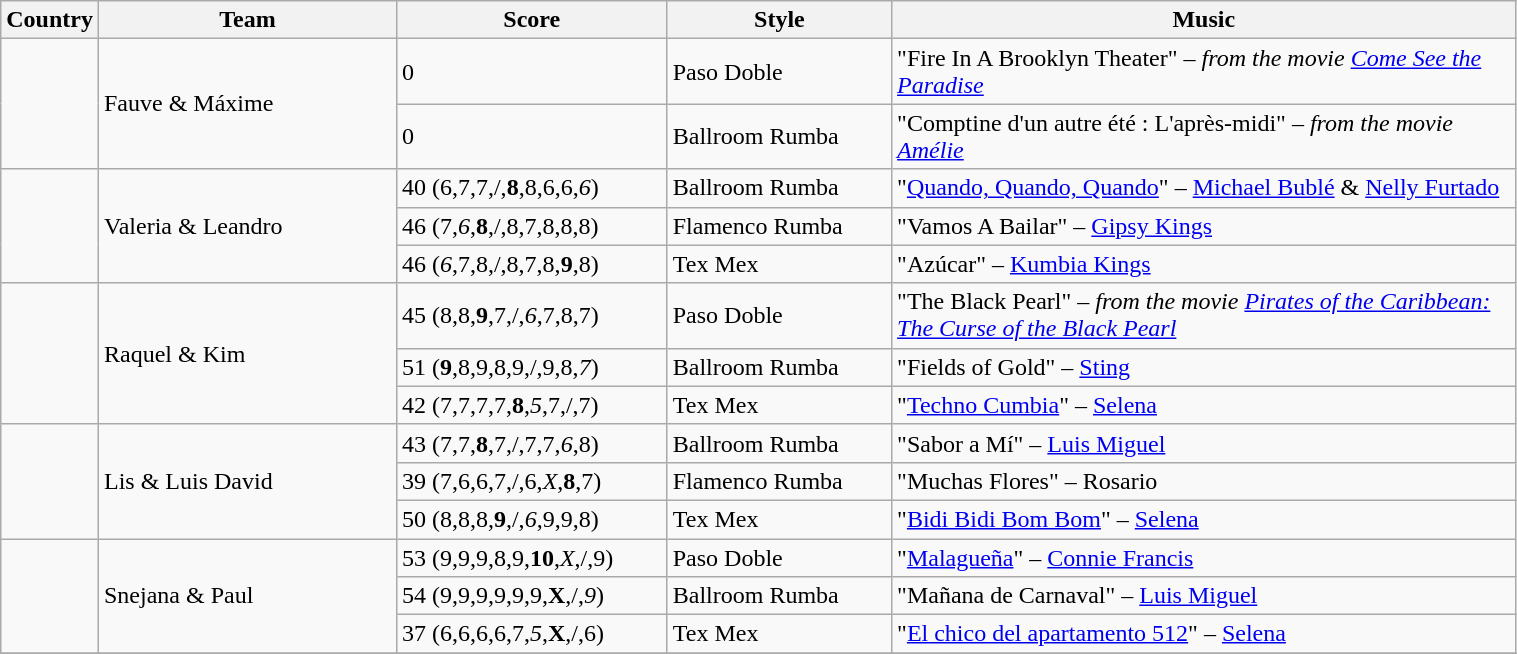<table class="wikitable" style="width:80%">
<tr>
<th style="width:5%;">Country</th>
<th style="width:20%;">Team</th>
<th style="width:18%;">Score</th>
<th style="width:15%;">Style</th>
<th style="width:60%;">Music</th>
</tr>
<tr>
<td rowspan=2></td>
<td rowspan=2>Fauve & Máxime</td>
<td>0</td>
<td>Paso Doble</td>
<td>"Fire In A Brooklyn Theater" – <em>from the movie <a href='#'>Come See the Paradise</a></em></td>
</tr>
<tr>
<td>0</td>
<td>Ballroom Rumba</td>
<td>"Comptine d'un autre été : L'après-midi" – <em>from the movie <a href='#'>Amélie</a></em></td>
</tr>
<tr>
<td rowspan=3></td>
<td rowspan=3>Valeria & Leandro</td>
<td>40 (6,7,7,/,<strong>8</strong>,8,6,6,<em>6</em>)</td>
<td>Ballroom Rumba</td>
<td>"<a href='#'>Quando, Quando, Quando</a>" – <a href='#'>Michael Bublé</a> & <a href='#'>Nelly Furtado</a></td>
</tr>
<tr>
<td>46 (7,<em>6</em>,<strong>8</strong>,/,8,7,8,8,8)</td>
<td>Flamenco Rumba</td>
<td>"Vamos A Bailar" – <a href='#'>Gipsy Kings</a></td>
</tr>
<tr>
<td>46 (<em>6</em>,7,8,/,8,7,8,<strong>9</strong>,8)</td>
<td>Tex Mex</td>
<td>"Azúcar" – <a href='#'>Kumbia Kings</a></td>
</tr>
<tr>
<td rowspan=3></td>
<td rowspan=3>Raquel & Kim</td>
<td>45 (8,8,<strong>9</strong>,7,/,<em>6</em>,7,8,7)</td>
<td>Paso Doble</td>
<td>"The Black Pearl" – <em>from the movie <a href='#'>Pirates of the Caribbean: The Curse of the Black Pearl</a></em></td>
</tr>
<tr>
<td>51 (<strong>9</strong>,8,9,8,9,/,9,8,<em>7</em>)</td>
<td>Ballroom Rumba</td>
<td>"Fields of Gold" – <a href='#'>Sting</a></td>
</tr>
<tr>
<td>42 (7,7,7,7,<strong>8</strong>,<em>5</em>,7,/,7)</td>
<td>Tex Mex</td>
<td>"<a href='#'>Techno Cumbia</a>" – <a href='#'>Selena</a></td>
</tr>
<tr>
<td rowspan=3></td>
<td rowspan=3>Lis & Luis David</td>
<td>43 (7,7,<strong>8</strong>,7,/,7,7,<em>6</em>,8)</td>
<td>Ballroom Rumba</td>
<td>"Sabor a Mí" – <a href='#'>Luis Miguel</a></td>
</tr>
<tr>
<td>39 (7,6,6,7,/,6,<em>X</em>,<strong>8</strong>,7)</td>
<td>Flamenco Rumba</td>
<td>"Muchas Flores" – Rosario</td>
</tr>
<tr>
<td>50 (8,8,8,<strong>9</strong>,/,<em>6</em>,9,9,8)</td>
<td>Tex Mex</td>
<td>"<a href='#'>Bidi Bidi Bom Bom</a>" – <a href='#'>Selena</a></td>
</tr>
<tr>
<td rowspan=3></td>
<td rowspan=3>Snejana & Paul</td>
<td>53 (9,9,9,8,9,<strong>10</strong>,<em>X</em>,/,9)</td>
<td>Paso Doble</td>
<td>"<a href='#'>Malagueña</a>" – <a href='#'>Connie Francis</a></td>
</tr>
<tr>
<td>54 (9,9,9,9,9,9,<strong>X</strong>,/,<em>9</em>)</td>
<td>Ballroom Rumba</td>
<td>"Mañana de Carnaval" – <a href='#'>Luis Miguel</a></td>
</tr>
<tr>
<td>37 (6,6,6,6,7,<em>5</em>,<strong>X</strong>,/,6)</td>
<td>Tex Mex</td>
<td>"<a href='#'>El chico del apartamento 512</a>" – <a href='#'>Selena</a></td>
</tr>
<tr>
</tr>
</table>
